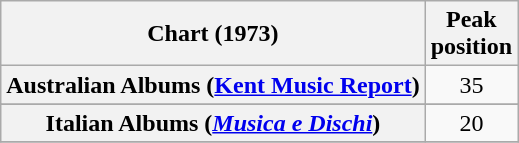<table class="wikitable sortable plainrowheaders">
<tr>
<th>Chart (1973)</th>
<th>Peak<br>position</th>
</tr>
<tr>
<th scope="row">Australian Albums (<a href='#'>Kent Music Report</a>)</th>
<td style="text-align:center;">35</td>
</tr>
<tr>
</tr>
<tr>
<th scope="row">Italian Albums (<em><a href='#'>Musica e Dischi</a></em>)</th>
<td align="center">20</td>
</tr>
<tr>
</tr>
</table>
